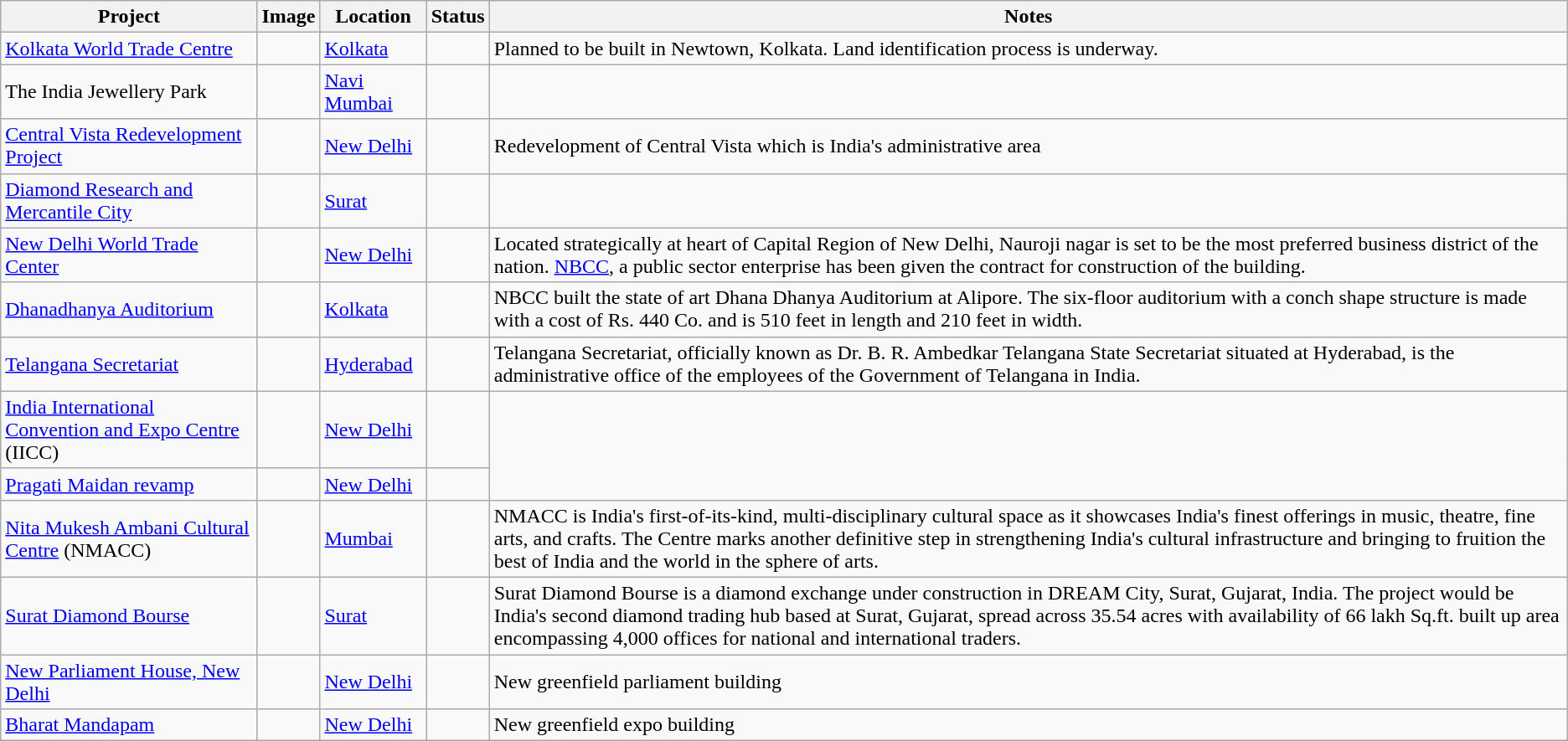<table class="wikitable sortable">
<tr>
<th>Project</th>
<th>Image</th>
<th>Location</th>
<th>Status</th>
<th>Notes</th>
</tr>
<tr>
<td><a href='#'>Kolkata World Trade Centre</a></td>
<td></td>
<td><a href='#'>Kolkata</a></td>
<td></td>
<td>Planned to be built in Newtown, Kolkata. Land identification process is underway.</td>
</tr>
<tr>
<td>The India Jewellery Park</td>
<td></td>
<td><a href='#'>Navi Mumbai</a></td>
<td></td>
<td></td>
</tr>
<tr>
<td><a href='#'>Central Vista Redevelopment Project</a></td>
<td></td>
<td><a href='#'>New Delhi</a></td>
<td></td>
<td>Redevelopment of Central Vista which is India's administrative area</td>
</tr>
<tr>
<td><a href='#'>Diamond Research and Mercantile City</a></td>
<td></td>
<td><a href='#'>Surat</a></td>
<td></td>
<td></td>
</tr>
<tr>
<td><a href='#'>New Delhi World Trade Center</a></td>
<td></td>
<td><a href='#'>New Delhi</a></td>
<td></td>
<td>Located strategically at heart of Capital Region of New Delhi, Nauroji nagar is set to be the most preferred business district of the nation. <a href='#'>NBCC</a>, a public sector enterprise has been given the contract for construction of the building.</td>
</tr>
<tr>
<td><a href='#'>Dhanadhanya Auditorium</a></td>
<td></td>
<td><a href='#'>Kolkata</a></td>
<td></td>
<td>NBCC built the state of art Dhana Dhanya Auditorium at Alipore. The six-floor auditorium with a conch shape structure is made with a cost of Rs. 440 Co. and is 510 feet in length and 210 feet in width.</td>
</tr>
<tr>
<td><a href='#'>Telangana Secretariat</a></td>
<td></td>
<td><a href='#'>Hyderabad</a></td>
<td></td>
<td>Telangana Secretariat, officially known as Dr. B. R. Ambedkar Telangana State Secretariat situated at Hyderabad, is the administrative office of the employees of the Government of Telangana in India.</td>
</tr>
<tr>
<td><a href='#'>India International Convention and Expo Centre</a> (IICC)</td>
<td></td>
<td><a href='#'>New Delhi</a></td>
<td></td>
</tr>
<tr>
<td><a href='#'>Pragati Maidan revamp</a></td>
<td></td>
<td><a href='#'>New Delhi</a></td>
<td></td>
</tr>
<tr>
<td><a href='#'>Nita Mukesh Ambani Cultural Centre</a> (NMACC)</td>
<td></td>
<td><a href='#'>Mumbai</a></td>
<td></td>
<td>NMACC is India's first-of-its-kind, multi-disciplinary cultural space as it showcases India's finest offerings in music, theatre, fine arts, and crafts. The Centre marks another definitive step in strengthening India's cultural infrastructure and bringing to fruition the best of India and the world in the sphere of arts.</td>
</tr>
<tr>
<td><a href='#'>Surat Diamond Bourse</a></td>
<td></td>
<td><a href='#'>Surat</a></td>
<td></td>
<td>Surat Diamond Bourse is a diamond exchange under construction  in DREAM City, Surat, Gujarat, India. The project would be India's second diamond trading hub based at Surat, Gujarat, spread across 35.54 acres with availability of 66 lakh Sq.ft. built up area encompassing 4,000 offices for national and international traders.</td>
</tr>
<tr>
<td><a href='#'>New Parliament House, New Delhi</a></td>
<td></td>
<td><a href='#'>New Delhi</a></td>
<td></td>
<td>New greenfield parliament building</td>
</tr>
<tr>
<td><a href='#'>Bharat Mandapam</a></td>
<td></td>
<td><a href='#'>New Delhi</a></td>
<td></td>
<td>New greenfield expo building</td>
</tr>
</table>
